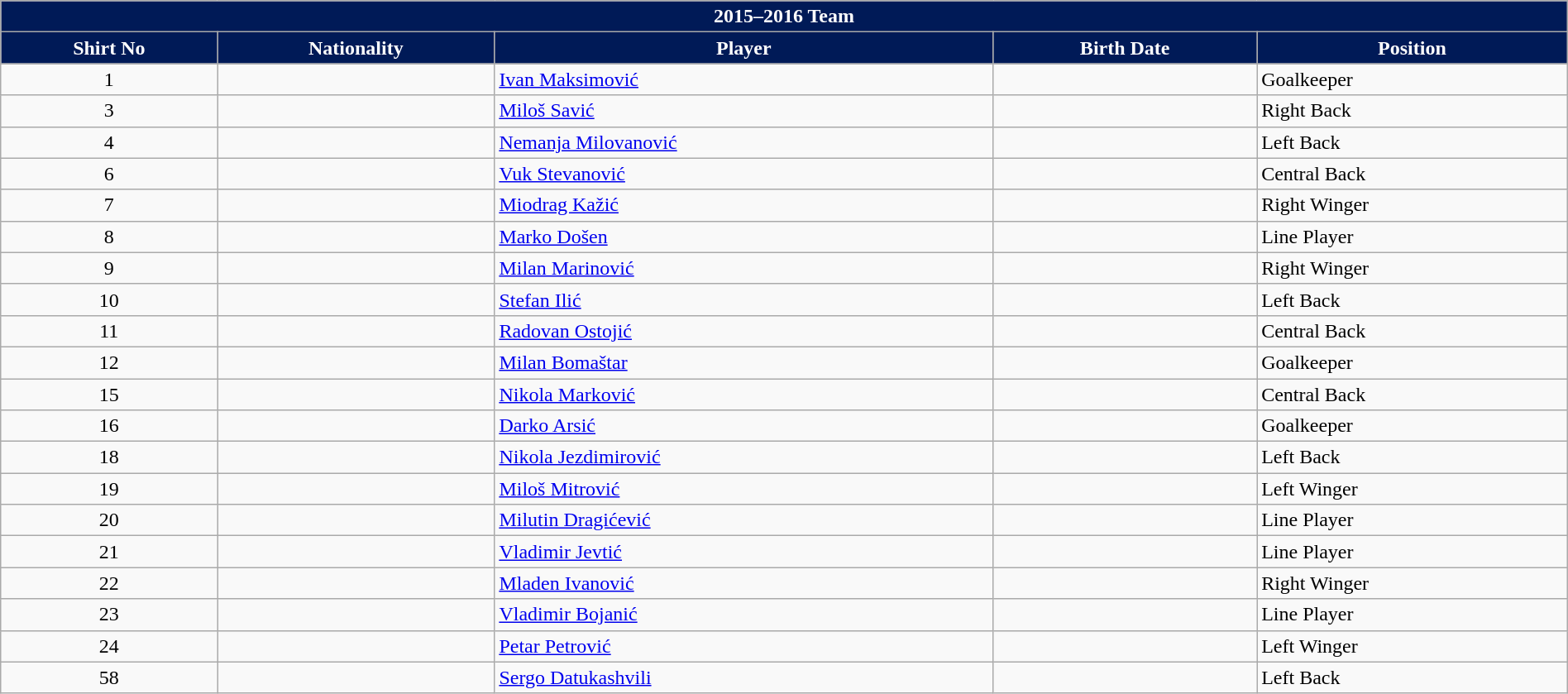<table class="wikitable collapsible collapsed" style="width:100%;">
<tr>
<th colspan=5 style="background-color:#001A57;color:#FFFFFF;text-align:center;"><strong>2015–2016 Team</strong></th>
</tr>
<tr>
<th style="color:#FFFFFF; background:#001A57">Shirt No</th>
<th style="color:#FFFFFF; background:#001A57">Nationality</th>
<th style="color:#FFFFFF; background:#001A57">Player</th>
<th style="color:#FFFFFF; background:#001A57">Birth Date</th>
<th style="color:#FFFFFF; background:#001A57">Position</th>
</tr>
<tr>
<td align=center>1</td>
<td></td>
<td><a href='#'>Ivan Maksimović</a></td>
<td></td>
<td>Goalkeeper</td>
</tr>
<tr>
<td align=center>3</td>
<td></td>
<td><a href='#'>Miloš Savić</a></td>
<td></td>
<td>Right Back</td>
</tr>
<tr>
<td align=center>4</td>
<td></td>
<td><a href='#'>Nemanja Milovanović</a></td>
<td></td>
<td>Left Back</td>
</tr>
<tr>
<td align=center>6</td>
<td></td>
<td><a href='#'>Vuk Stevanović</a></td>
<td></td>
<td>Central Back</td>
</tr>
<tr>
<td align=center>7</td>
<td></td>
<td><a href='#'>Miodrag Kažić</a></td>
<td></td>
<td>Right Winger</td>
</tr>
<tr>
<td align=center>8</td>
<td></td>
<td><a href='#'>Marko Došen</a></td>
<td></td>
<td>Line Player</td>
</tr>
<tr>
<td align=center>9</td>
<td></td>
<td><a href='#'>Milan Marinović</a></td>
<td></td>
<td>Right Winger</td>
</tr>
<tr>
<td align=center>10</td>
<td></td>
<td><a href='#'>Stefan Ilić</a></td>
<td></td>
<td>Left Back</td>
</tr>
<tr>
<td align=center>11</td>
<td></td>
<td><a href='#'>Radovan Ostojić</a></td>
<td></td>
<td>Central Back</td>
</tr>
<tr>
<td align=center>12</td>
<td></td>
<td><a href='#'>Milan Bomaštar</a></td>
<td></td>
<td>Goalkeeper</td>
</tr>
<tr>
<td align=center>15</td>
<td></td>
<td><a href='#'>Nikola Marković</a></td>
<td></td>
<td>Central Back</td>
</tr>
<tr>
<td align=center>16</td>
<td></td>
<td><a href='#'>Darko Arsić</a></td>
<td></td>
<td>Goalkeeper</td>
</tr>
<tr>
<td align=center>18</td>
<td></td>
<td><a href='#'>Nikola Jezdimirović</a></td>
<td></td>
<td>Left Back</td>
</tr>
<tr>
<td align=center>19</td>
<td></td>
<td><a href='#'>Miloš Mitrović</a></td>
<td></td>
<td>Left Winger</td>
</tr>
<tr>
<td align=center>20</td>
<td></td>
<td><a href='#'>Milutin Dragićević</a></td>
<td></td>
<td>Line Player</td>
</tr>
<tr>
<td align=center>21</td>
<td></td>
<td><a href='#'>Vladimir Jevtić</a></td>
<td></td>
<td>Line Player</td>
</tr>
<tr>
<td align=center>22</td>
<td></td>
<td><a href='#'>Mladen Ivanović</a></td>
<td></td>
<td>Right Winger</td>
</tr>
<tr>
<td align=center>23</td>
<td></td>
<td><a href='#'>Vladimir Bojanić</a></td>
<td></td>
<td>Line Player</td>
</tr>
<tr>
<td align=center>24</td>
<td></td>
<td><a href='#'>Petar Petrović</a></td>
<td></td>
<td>Left Winger</td>
</tr>
<tr>
<td align=center>58</td>
<td></td>
<td><a href='#'>Sergo Datukashvili</a></td>
<td></td>
<td>Left Back</td>
</tr>
</table>
